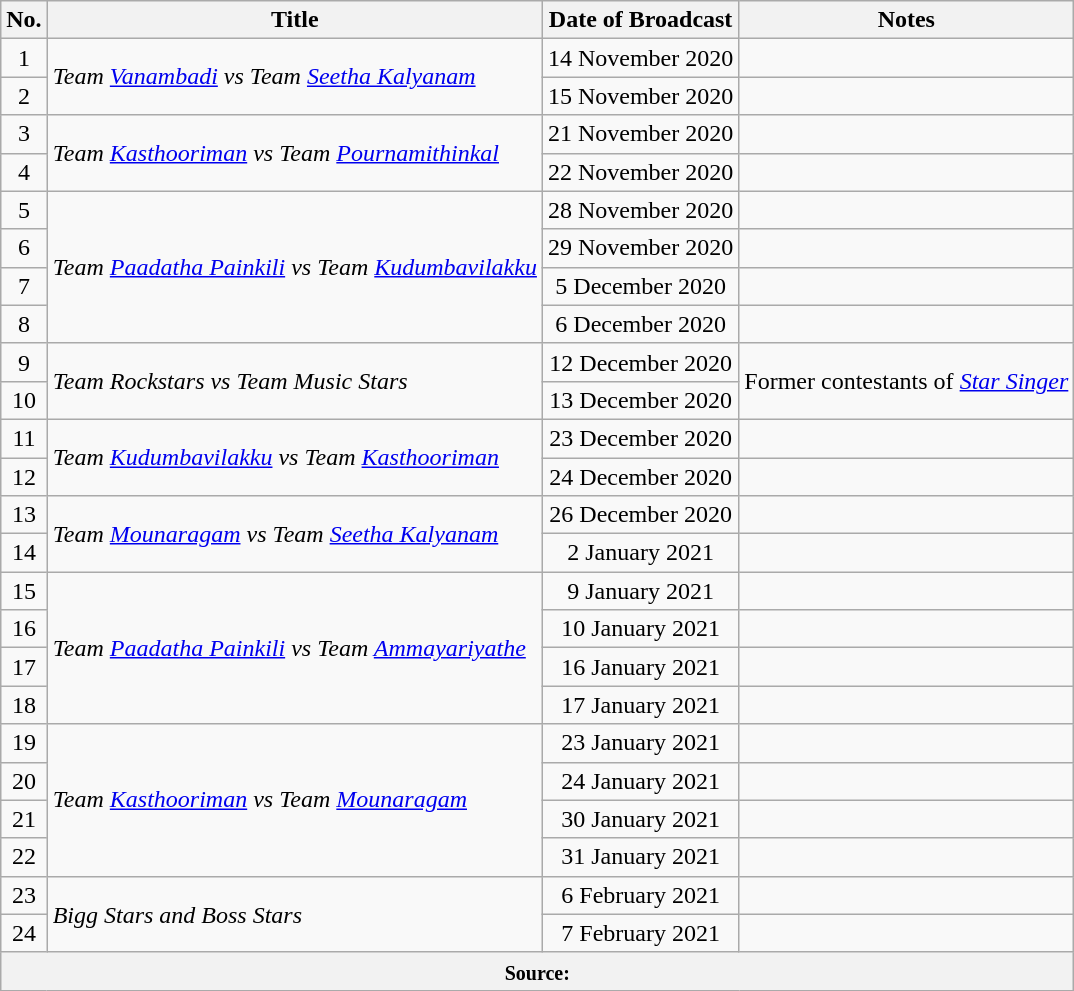<table class=" sortable wikitable">
<tr>
<th>No.</th>
<th>Title</th>
<th>Date of Broadcast</th>
<th>Notes</th>
</tr>
<tr>
<td style="text-align:center">1</td>
<td rowspan="2"><em>Team <a href='#'>Vanambadi</a> vs Team <a href='#'>Seetha Kalyanam</a></em></td>
<td style="text-align:center">14 November 2020</td>
<td></td>
</tr>
<tr>
<td style="text-align:center">2</td>
<td style="text-align:center">15 November 2020</td>
<td></td>
</tr>
<tr>
<td style="text-align:center">3</td>
<td rowspan="2"><em>Team <a href='#'>Kasthooriman</a> vs Team <a href='#'>Pournamithinkal</a></em></td>
<td style="text-align:center">21 November 2020</td>
<td></td>
</tr>
<tr>
<td style="text-align:center">4</td>
<td style="text-align:center">22 November 2020</td>
<td></td>
</tr>
<tr>
<td style="text-align:center">5</td>
<td rowspan="4"><em>Team <a href='#'>Paadatha Painkili</a> vs Team <a href='#'>Kudumbavilakku</a></em></td>
<td style="text-align:center">28 November 2020</td>
<td></td>
</tr>
<tr>
<td style="text-align:center">6</td>
<td style="text-align:center">29 November 2020</td>
<td></td>
</tr>
<tr>
<td style="text-align:center">7</td>
<td style="text-align:center">5 December 2020</td>
<td></td>
</tr>
<tr>
<td style="text-align:center">8</td>
<td style="text-align:center">6 December 2020</td>
<td></td>
</tr>
<tr>
<td style="text-align:center">9</td>
<td rowspan="2"><em>Team Rockstars vs Team Music Stars</em></td>
<td style="text-align:center">12 December 2020</td>
<td rowspan="2">Former contestants of <em><a href='#'>Star Singer</a></em></td>
</tr>
<tr>
<td style="text-align:center">10</td>
<td style="text-align:center">13 December 2020</td>
</tr>
<tr>
<td style="text-align:center">11</td>
<td rowspan="2"><em>Team <a href='#'>Kudumbavilakku</a> vs Team <a href='#'>Kasthooriman</a></em></td>
<td style="text-align:center">23 December 2020</td>
<td></td>
</tr>
<tr>
<td style="text-align:center">12</td>
<td style="text-align:center">24 December 2020</td>
<td></td>
</tr>
<tr>
<td style="text-align:center">13</td>
<td rowspan="2"><em>Team <a href='#'>Mounaragam</a> vs Team <a href='#'>Seetha Kalyanam</a></em></td>
<td style="text-align:center">26 December 2020</td>
<td></td>
</tr>
<tr>
<td style="text-align:center">14</td>
<td style="text-align:center">2 January 2021</td>
<td></td>
</tr>
<tr>
<td style="text-align:center">15</td>
<td rowspan="4"><em>Team <a href='#'>Paadatha Painkili</a> vs Team <a href='#'>Ammayariyathe</a></em></td>
<td style="text-align:center">9 January 2021</td>
<td></td>
</tr>
<tr>
<td style="text-align:center">16</td>
<td style="text-align:center">10 January 2021</td>
<td></td>
</tr>
<tr>
<td style="text-align:center">17</td>
<td style="text-align:center">16 January 2021</td>
<td></td>
</tr>
<tr>
<td style="text-align:center">18</td>
<td style="text-align:center">17 January 2021</td>
<td></td>
</tr>
<tr>
<td style="text-align:center">19</td>
<td rowspan="4"><em>Team <a href='#'>Kasthooriman</a> vs Team <a href='#'>Mounaragam</a></em></td>
<td style="text-align:center">23 January 2021</td>
<td></td>
</tr>
<tr>
<td style="text-align:center">20</td>
<td style="text-align:center">24 January 2021</td>
<td></td>
</tr>
<tr>
<td style="text-align:center">21</td>
<td style="text-align:center">30 January 2021</td>
<td></td>
</tr>
<tr>
<td style="text-align:center">22</td>
<td style="text-align:center">31 January 2021</td>
<td></td>
</tr>
<tr>
<td style="text-align:center">23</td>
<td rowspan="2"><em>Bigg Stars and Boss Stars</em></td>
<td style="text-align:center">6 February 2021</td>
<td></td>
</tr>
<tr>
<td style="text-align:center">24</td>
<td style="text-align:center">7 February 2021</td>
<td></td>
</tr>
<tr>
<th colspan="4" style="text-align: center;"><small>Source:</small></th>
</tr>
</table>
